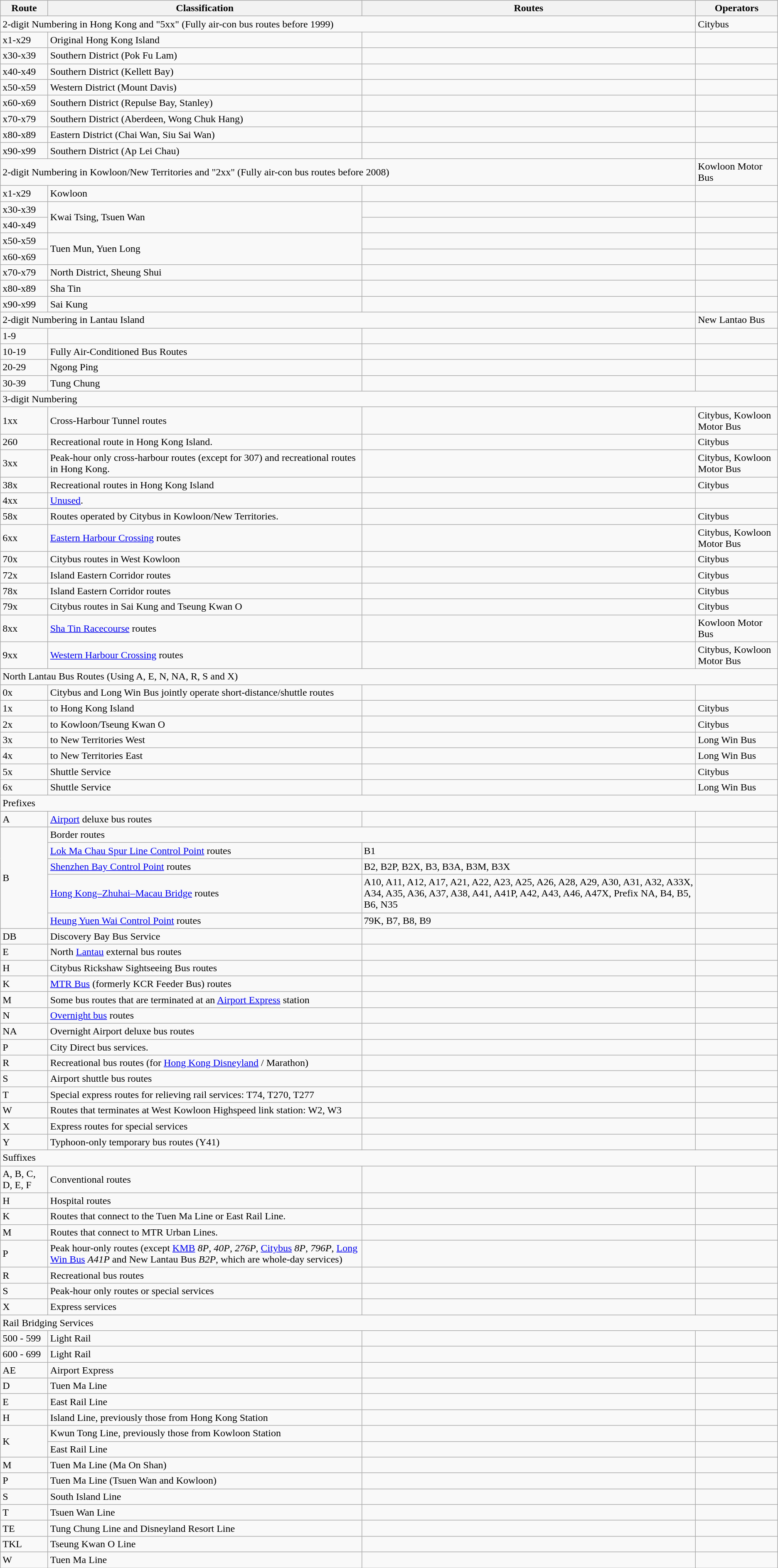<table class="wikitable">
<tr>
<th>Route</th>
<th>Classification</th>
<th>Routes</th>
<th>Operators</th>
</tr>
<tr>
<td colspan="3">2-digit Numbering in Hong Kong and "5xx" (Fully air-con bus routes before 1999)</td>
<td>Citybus</td>
</tr>
<tr>
<td>x1-x29</td>
<td>Original Hong Kong Island</td>
<td></td>
<td></td>
</tr>
<tr>
<td>x30-x39</td>
<td>Southern District (Pok Fu Lam)</td>
<td></td>
<td></td>
</tr>
<tr>
<td>x40-x49</td>
<td>Southern District (Kellett Bay)</td>
<td></td>
<td></td>
</tr>
<tr>
<td>x50-x59</td>
<td>Western District (Mount Davis)</td>
<td></td>
<td></td>
</tr>
<tr>
<td>x60-x69</td>
<td>Southern District (Repulse Bay, Stanley)</td>
<td></td>
<td></td>
</tr>
<tr>
<td>x70-x79</td>
<td>Southern District (Aberdeen, Wong Chuk Hang)</td>
<td></td>
<td></td>
</tr>
<tr>
<td>x80-x89</td>
<td>Eastern District (Chai Wan, Siu Sai Wan)</td>
<td></td>
<td></td>
</tr>
<tr>
<td>x90-x99</td>
<td>Southern District (Ap Lei Chau)</td>
<td></td>
<td></td>
</tr>
<tr>
<td colspan="3">2-digit Numbering in Kowloon/New Territories and "2xx" (Fully air-con bus routes before 2008)</td>
<td>Kowloon Motor Bus</td>
</tr>
<tr>
<td>x1-x29</td>
<td>Kowloon</td>
<td></td>
<td></td>
</tr>
<tr>
<td>x30-x39</td>
<td rowspan="2">Kwai Tsing, Tsuen Wan</td>
<td></td>
<td></td>
</tr>
<tr>
<td>x40-x49</td>
<td></td>
<td></td>
</tr>
<tr>
<td>x50-x59</td>
<td rowspan="2">Tuen Mun, Yuen Long</td>
<td></td>
<td></td>
</tr>
<tr>
<td>x60-x69</td>
<td></td>
<td></td>
</tr>
<tr>
<td>x70-x79</td>
<td>North District, Sheung Shui</td>
<td></td>
<td></td>
</tr>
<tr>
<td>x80-x89</td>
<td>Sha Tin</td>
<td></td>
<td></td>
</tr>
<tr>
<td>x90-x99</td>
<td>Sai Kung</td>
<td></td>
<td></td>
</tr>
<tr>
<td colspan="3">2-digit Numbering in Lantau Island</td>
<td>New Lantao Bus</td>
</tr>
<tr>
<td>1-9</td>
<td></td>
<td></td>
<td></td>
</tr>
<tr>
<td>10-19</td>
<td>Fully Air-Conditioned Bus Routes</td>
<td></td>
<td></td>
</tr>
<tr>
<td>20-29</td>
<td>Ngong Ping</td>
<td></td>
<td></td>
</tr>
<tr>
<td>30-39</td>
<td>Tung Chung</td>
<td></td>
<td></td>
</tr>
<tr>
<td colspan="4">3-digit Numbering</td>
</tr>
<tr>
<td>1xx</td>
<td>Cross-Harbour Tunnel routes</td>
<td></td>
<td>Citybus, Kowloon Motor Bus</td>
</tr>
<tr>
<td>260</td>
<td>Recreational route in Hong Kong Island.</td>
<td></td>
<td>Citybus</td>
</tr>
<tr>
<td>3xx</td>
<td>Peak-hour only cross-harbour routes (except for 307) and recreational routes in Hong Kong.</td>
<td></td>
<td>Citybus, Kowloon Motor Bus</td>
</tr>
<tr>
<td>38x</td>
<td>Recreational routes in Hong Kong Island</td>
<td></td>
<td>Citybus</td>
</tr>
<tr>
<td>4xx</td>
<td><a href='#'>Unused</a>.</td>
<td></td>
<td></td>
</tr>
<tr>
<td>58x</td>
<td>Routes operated by Citybus in Kowloon/New Territories.</td>
<td></td>
<td>Citybus</td>
</tr>
<tr>
<td>6xx</td>
<td><a href='#'>Eastern Harbour Crossing</a> routes</td>
<td></td>
<td>Citybus, Kowloon Motor Bus</td>
</tr>
<tr>
<td>70x</td>
<td>Citybus routes in West Kowloon</td>
<td></td>
<td>Citybus</td>
</tr>
<tr>
<td>72x</td>
<td>Island Eastern Corridor routes</td>
<td></td>
<td>Citybus</td>
</tr>
<tr>
<td>78x</td>
<td>Island Eastern Corridor routes</td>
<td></td>
<td>Citybus</td>
</tr>
<tr>
<td>79x</td>
<td>Citybus routes in Sai Kung and Tseung Kwan O</td>
<td></td>
<td>Citybus</td>
</tr>
<tr>
<td>8xx</td>
<td><a href='#'>Sha Tin Racecourse</a> routes</td>
<td></td>
<td>Kowloon Motor Bus</td>
</tr>
<tr>
<td>9xx</td>
<td><a href='#'>Western Harbour Crossing</a> routes</td>
<td></td>
<td>Citybus, Kowloon Motor Bus</td>
</tr>
<tr>
<td colspan="4">North Lantau Bus Routes (Using A, E, N, NA, R, S and X)</td>
</tr>
<tr>
<td>0x</td>
<td>Citybus and Long Win Bus jointly operate short-distance/shuttle routes</td>
<td></td>
<td></td>
</tr>
<tr>
<td>1x</td>
<td>to Hong Kong Island</td>
<td></td>
<td>Citybus</td>
</tr>
<tr>
<td>2x</td>
<td>to Kowloon/Tseung Kwan O</td>
<td></td>
<td>Citybus</td>
</tr>
<tr>
<td>3x</td>
<td>to New Territories West</td>
<td></td>
<td>Long Win Bus</td>
</tr>
<tr>
<td>4x</td>
<td>to New Territories East</td>
<td></td>
<td>Long Win Bus</td>
</tr>
<tr>
<td>5x</td>
<td>Shuttle Service</td>
<td></td>
<td>Citybus</td>
</tr>
<tr>
<td>6x</td>
<td>Shuttle Service</td>
<td></td>
<td>Long Win Bus</td>
</tr>
<tr>
<td colspan="4">Prefixes</td>
</tr>
<tr>
<td>A</td>
<td><a href='#'>Airport</a> deluxe bus routes </td>
<td></td>
<td></td>
</tr>
<tr>
<td rowspan="5">B</td>
<td colspan="2">Border routes</td>
<td></td>
</tr>
<tr>
<td><a href='#'>Lok Ma Chau Spur Line Control Point</a> routes</td>
<td>B1</td>
<td></td>
</tr>
<tr>
<td><a href='#'>Shenzhen Bay Control Point</a> routes</td>
<td>B2, B2P, B2X, B3, B3A, B3M, B3X</td>
<td></td>
</tr>
<tr>
<td><a href='#'>Hong Kong–Zhuhai–Macau Bridge</a> routes</td>
<td>A10, A11, A12, A17, A21, A22, A23, A25, A26, A28, A29, A30, A31, A32, A33X, A34, A35, A36, A37, A38, A41, A41P, A42, A43, A46, A47X, Prefix NA, B4, B5, B6, N35</td>
<td></td>
</tr>
<tr>
<td><a href='#'>Heung Yuen Wai Control Point</a> routes</td>
<td>79K, B7, B8, B9</td>
<td></td>
</tr>
<tr>
<td>DB</td>
<td>Discovery Bay Bus Service</td>
<td></td>
<td></td>
</tr>
<tr>
<td>E</td>
<td>North <a href='#'>Lantau</a> external bus routes</td>
<td></td>
<td></td>
</tr>
<tr>
<td>H</td>
<td>Citybus Rickshaw Sightseeing Bus routes</td>
<td></td>
<td></td>
</tr>
<tr>
<td>K</td>
<td><a href='#'>MTR Bus</a> (formerly KCR Feeder Bus) routes</td>
<td></td>
<td></td>
</tr>
<tr>
<td>M</td>
<td>Some bus routes that are terminated at an <a href='#'>Airport Express</a> station</td>
<td></td>
<td></td>
</tr>
<tr>
<td>N</td>
<td><a href='#'>Overnight bus</a> routes</td>
<td></td>
<td></td>
</tr>
<tr>
<td>NA</td>
<td>Overnight Airport deluxe bus routes</td>
<td></td>
<td></td>
</tr>
<tr>
<td>P</td>
<td>City Direct bus services.</td>
<td></td>
<td></td>
</tr>
<tr>
<td>R</td>
<td>Recreational bus routes (for <a href='#'>Hong Kong Disneyland</a> / Marathon)</td>
<td></td>
<td></td>
</tr>
<tr>
<td>S</td>
<td>Airport shuttle bus routes</td>
<td></td>
<td></td>
</tr>
<tr>
<td>T</td>
<td>Special express routes for relieving rail services: T74, T270, T277</td>
<td></td>
<td></td>
</tr>
<tr>
<td>W</td>
<td>Routes that terminates at West Kowloon Highspeed link station: W2, W3</td>
<td></td>
<td></td>
</tr>
<tr>
<td>X</td>
<td>Express routes for special services</td>
<td></td>
<td></td>
</tr>
<tr>
<td>Y</td>
<td>Typhoon-only temporary bus routes (Y41)</td>
<td></td>
<td></td>
</tr>
<tr>
<td colspan="4">Suffixes</td>
</tr>
<tr>
<td>A, B, C, D, E, F</td>
<td>Conventional routes</td>
<td></td>
<td></td>
</tr>
<tr>
<td>H</td>
<td>Hospital routes</td>
<td></td>
<td></td>
</tr>
<tr>
<td>K</td>
<td>Routes that connect to the Tuen Ma Line or East Rail Line.</td>
<td></td>
<td></td>
</tr>
<tr>
<td>M</td>
<td>Routes that connect to MTR Urban Lines.</td>
<td></td>
<td></td>
</tr>
<tr>
<td>P</td>
<td>Peak hour-only routes (except <a href='#'>KMB</a> <em>8P</em>, <em>40P</em>, <em>276P</em>, <a href='#'>Citybus</a> <em>8P</em>, <em>796P</em>, <a href='#'>Long Win Bus</a> <em>A41P</em> and New Lantau Bus <em>B2P</em>, which are whole-day services)</td>
<td></td>
<td></td>
</tr>
<tr>
<td>R</td>
<td>Recreational bus routes</td>
<td></td>
<td></td>
</tr>
<tr>
<td>S</td>
<td>Peak-hour only routes or special services</td>
<td></td>
<td></td>
</tr>
<tr>
<td>X</td>
<td>Express services</td>
<td></td>
<td></td>
</tr>
<tr>
<td colspan="4">Rail Bridging Services</td>
</tr>
<tr>
<td>500 - 599</td>
<td>Light Rail</td>
<td></td>
<td></td>
</tr>
<tr>
<td>600 - 699</td>
<td>Light Rail</td>
<td></td>
<td></td>
</tr>
<tr>
<td>AE</td>
<td>Airport Express</td>
<td></td>
<td></td>
</tr>
<tr>
<td>D</td>
<td>Tuen Ma Line</td>
<td></td>
<td></td>
</tr>
<tr>
<td>E</td>
<td>East Rail Line</td>
<td></td>
<td></td>
</tr>
<tr>
<td>H</td>
<td>Island Line, previously those from Hong Kong Station</td>
<td></td>
<td></td>
</tr>
<tr>
<td rowspan="2">K</td>
<td>Kwun Tong Line, previously those from Kowloon Station</td>
<td></td>
<td></td>
</tr>
<tr>
<td>East Rail Line</td>
<td></td>
<td></td>
</tr>
<tr>
<td>M</td>
<td>Tuen Ma Line (Ma On Shan)</td>
<td></td>
<td></td>
</tr>
<tr>
<td>P</td>
<td>Tuen Ma Line (Tsuen Wan and Kowloon)</td>
<td></td>
<td></td>
</tr>
<tr>
<td>S</td>
<td>South Island Line</td>
<td></td>
<td></td>
</tr>
<tr>
<td>T</td>
<td>Tsuen Wan Line</td>
<td></td>
<td></td>
</tr>
<tr>
<td>TE</td>
<td>Tung Chung Line and Disneyland Resort Line</td>
<td></td>
<td></td>
</tr>
<tr>
<td>TKL</td>
<td>Tseung Kwan O Line</td>
<td></td>
<td></td>
</tr>
<tr>
<td>W</td>
<td>Tuen Ma Line</td>
<td></td>
<td></td>
</tr>
</table>
